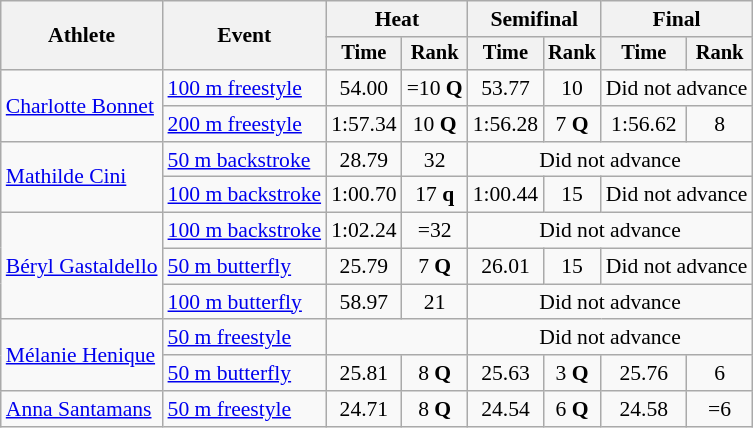<table class=wikitable style="font-size:90%">
<tr>
<th rowspan="2">Athlete</th>
<th rowspan="2">Event</th>
<th colspan="2">Heat</th>
<th colspan="2">Semifinal</th>
<th colspan="2">Final</th>
</tr>
<tr style="font-size:95%">
<th>Time</th>
<th>Rank</th>
<th>Time</th>
<th>Rank</th>
<th>Time</th>
<th>Rank</th>
</tr>
<tr align=center>
<td align=left rowspan=2><a href='#'>Charlotte Bonnet</a></td>
<td align=left><a href='#'>100 m freestyle</a></td>
<td>54.00</td>
<td>=10 <strong>Q</strong></td>
<td>53.77</td>
<td>10</td>
<td colspan=2>Did not advance</td>
</tr>
<tr align=center>
<td align=left><a href='#'>200 m freestyle</a></td>
<td>1:57.34</td>
<td>10 <strong>Q</strong></td>
<td>1:56.28</td>
<td>7 <strong>Q</strong></td>
<td>1:56.62</td>
<td>8</td>
</tr>
<tr align=center>
<td align=left rowspan=2><a href='#'>Mathilde Cini</a></td>
<td align=left><a href='#'>50 m backstroke</a></td>
<td>28.79</td>
<td>32</td>
<td colspan=4>Did not advance</td>
</tr>
<tr align=center>
<td align=left><a href='#'>100 m backstroke</a></td>
<td>1:00.70</td>
<td>17 <strong>q</strong></td>
<td>1:00.44</td>
<td>15</td>
<td colspan=2>Did not advance</td>
</tr>
<tr align=center>
<td align=left rowspan=3><a href='#'>Béryl Gastaldello</a></td>
<td align=left><a href='#'>100 m backstroke</a></td>
<td>1:02.24</td>
<td>=32</td>
<td colspan=4>Did not advance</td>
</tr>
<tr align=center>
<td align=left><a href='#'>50 m butterfly</a></td>
<td>25.79</td>
<td>7 <strong>Q</strong></td>
<td>26.01</td>
<td>15</td>
<td colspan=2>Did not advance</td>
</tr>
<tr align=center>
<td align=left><a href='#'>100 m butterfly</a></td>
<td>58.97</td>
<td>21</td>
<td colspan=4>Did not advance</td>
</tr>
<tr align=center>
<td align=left rowspan=2><a href='#'>Mélanie Henique</a></td>
<td align=left><a href='#'>50 m freestyle</a></td>
<td colspan=2></td>
<td colspan=4>Did not advance</td>
</tr>
<tr align=center>
<td align=left><a href='#'>50 m butterfly</a></td>
<td>25.81</td>
<td>8 <strong>Q</strong></td>
<td>25.63</td>
<td>3 <strong>Q</strong></td>
<td>25.76</td>
<td>6</td>
</tr>
<tr align=center>
<td align=left><a href='#'>Anna Santamans</a></td>
<td align=left><a href='#'>50 m freestyle</a></td>
<td>24.71</td>
<td>8 <strong>Q</strong></td>
<td>24.54</td>
<td>6 <strong>Q</strong></td>
<td>24.58</td>
<td>=6</td>
</tr>
</table>
